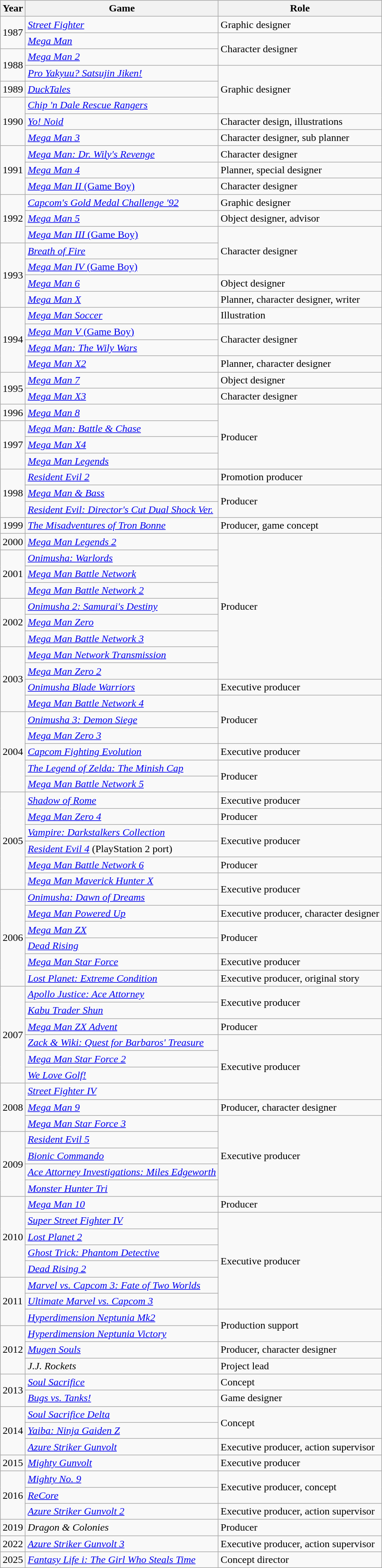<table class="wikitable plainrowheaders sortable">
<tr>
<th>Year</th>
<th>Game</th>
<th>Role</th>
</tr>
<tr>
<td scope="row"  rowspan="2">1987</td>
<td><em><a href='#'>Street Fighter</a></em></td>
<td>Graphic designer</td>
</tr>
<tr>
<td><em><a href='#'>Mega Man</a></em></td>
<td rowspan="2">Character designer</td>
</tr>
<tr>
<td scope="row" rowspan="2">1988</td>
<td><em><a href='#'>Mega Man 2</a></em></td>
</tr>
<tr>
<td><em><a href='#'>Pro Yakyuu? Satsujin Jiken!</a></em></td>
<td rowspan="3">Graphic designer</td>
</tr>
<tr>
<td scope="row">1989</td>
<td><em><a href='#'>DuckTales</a></em></td>
</tr>
<tr>
<td scope="row" rowspan="3">1990</td>
<td><em><a href='#'>Chip 'n Dale Rescue Rangers</a></em></td>
</tr>
<tr>
<td><em><a href='#'>Yo! Noid</a></em></td>
<td>Character design, illustrations</td>
</tr>
<tr>
<td><em><a href='#'>Mega Man 3</a></em></td>
<td>Character designer, sub planner</td>
</tr>
<tr>
<td scope="row" rowspan="3">1991</td>
<td><em><a href='#'>Mega Man: Dr. Wily's Revenge</a></em></td>
<td>Character designer</td>
</tr>
<tr>
<td><em><a href='#'>Mega Man 4</a></em></td>
<td>Planner, special designer</td>
</tr>
<tr>
<td><a href='#'><em>Mega Man II</em> (Game Boy)</a></td>
<td>Character designer</td>
</tr>
<tr>
<td scope="row" rowspan="3">1992</td>
<td><em><a href='#'>Capcom's Gold Medal Challenge '92</a></em></td>
<td>Graphic designer</td>
</tr>
<tr>
<td><em><a href='#'>Mega Man 5</a></em></td>
<td>Object designer, advisor</td>
</tr>
<tr>
<td><a href='#'><em>Mega Man III</em> (Game Boy)</a></td>
<td rowspan="3">Character designer</td>
</tr>
<tr>
<td scope="row" rowspan="4">1993</td>
<td><em><a href='#'>Breath of Fire</a></em></td>
</tr>
<tr>
<td><a href='#'><em>Mega Man IV</em> (Game Boy)</a></td>
</tr>
<tr>
<td><em><a href='#'>Mega Man 6</a></em></td>
<td>Object designer</td>
</tr>
<tr>
<td><em><a href='#'>Mega Man X</a></em></td>
<td>Planner, character designer, writer</td>
</tr>
<tr>
<td scope="row" rowspan="4">1994</td>
<td><em><a href='#'>Mega Man Soccer</a></em></td>
<td>Illustration</td>
</tr>
<tr>
<td><a href='#'><em>Mega Man V</em> (Game Boy)</a></td>
<td rowspan="2">Character designer</td>
</tr>
<tr>
<td><em><a href='#'>Mega Man: The Wily Wars</a></em></td>
</tr>
<tr>
<td><em><a href='#'>Mega Man X2</a></em></td>
<td>Planner, character designer</td>
</tr>
<tr>
<td scope="row"  rowspan="2">1995</td>
<td><em><a href='#'>Mega Man 7</a></em></td>
<td>Object designer</td>
</tr>
<tr>
<td><em><a href='#'>Mega Man X3</a></em></td>
<td>Character designer</td>
</tr>
<tr>
<td scope="row">1996</td>
<td><em><a href='#'>Mega Man 8</a></em></td>
<td rowspan="4">Producer</td>
</tr>
<tr>
<td scope="row" rowspan="3">1997</td>
<td><em><a href='#'>Mega Man: Battle & Chase</a></em></td>
</tr>
<tr>
<td><em><a href='#'>Mega Man X4</a></em></td>
</tr>
<tr>
<td><em><a href='#'>Mega Man Legends</a></em></td>
</tr>
<tr>
<td scope="row" rowspan="3">1998</td>
<td><em><a href='#'>Resident Evil 2</a></em></td>
<td>Promotion producer</td>
</tr>
<tr>
<td><em><a href='#'>Mega Man & Bass</a></em></td>
<td rowspan="2">Producer</td>
</tr>
<tr>
<td><em><a href='#'>Resident Evil: Director's Cut Dual Shock Ver.</a></em></td>
</tr>
<tr>
<td scope="row">1999</td>
<td><em><a href='#'>The Misadventures of Tron Bonne</a></em></td>
<td>Producer, game concept</td>
</tr>
<tr>
<td scope="row">2000</td>
<td><em><a href='#'>Mega Man Legends 2</a></em></td>
<td rowspan="9">Producer</td>
</tr>
<tr>
<td scope="row" rowspan="3">2001</td>
<td><em><a href='#'>Onimusha: Warlords</a></em></td>
</tr>
<tr>
<td><em><a href='#'>Mega Man Battle Network</a></em></td>
</tr>
<tr>
<td><em><a href='#'>Mega Man Battle Network 2</a></em></td>
</tr>
<tr>
<td scope="row" rowspan="3">2002</td>
<td><em><a href='#'>Onimusha 2: Samurai's Destiny</a></em></td>
</tr>
<tr>
<td><em><a href='#'>Mega Man Zero</a></em></td>
</tr>
<tr>
<td><em><a href='#'>Mega Man Battle Network 3</a></em></td>
</tr>
<tr>
<td scope="row" rowspan="4">2003</td>
<td><em><a href='#'>Mega Man Network Transmission</a></em></td>
</tr>
<tr>
<td><em><a href='#'>Mega Man Zero 2</a></em></td>
</tr>
<tr>
<td><em><a href='#'>Onimusha Blade Warriors</a></em></td>
<td>Executive producer</td>
</tr>
<tr>
<td><em><a href='#'>Mega Man Battle Network 4</a></em></td>
<td rowspan="3">Producer</td>
</tr>
<tr>
<td scope="row" rowspan="5">2004</td>
<td><em><a href='#'>Onimusha 3: Demon Siege</a></em></td>
</tr>
<tr>
<td><em><a href='#'>Mega Man Zero 3</a></em></td>
</tr>
<tr>
<td><em><a href='#'>Capcom Fighting Evolution</a></em></td>
<td>Executive producer</td>
</tr>
<tr>
<td><em><a href='#'>The Legend of Zelda: The Minish Cap</a></em></td>
<td rowspan="2">Producer</td>
</tr>
<tr>
<td><em><a href='#'>Mega Man Battle Network 5</a></em></td>
</tr>
<tr>
<td scope="row" rowspan="6">2005</td>
<td><em><a href='#'>Shadow of Rome</a></em></td>
<td>Executive producer</td>
</tr>
<tr>
<td><em><a href='#'>Mega Man Zero 4</a></em></td>
<td>Producer</td>
</tr>
<tr>
<td><em><a href='#'>Vampire: Darkstalkers Collection</a></em></td>
<td rowspan="2">Executive producer</td>
</tr>
<tr>
<td><em><a href='#'>Resident Evil 4</a></em> (PlayStation 2 port)</td>
</tr>
<tr>
<td><em><a href='#'>Mega Man Battle Network 6</a></em></td>
<td>Producer</td>
</tr>
<tr>
<td><em><a href='#'>Mega Man Maverick Hunter X</a></em></td>
<td rowspan="2">Executive producer</td>
</tr>
<tr>
<td scope="row" rowspan="6">2006</td>
<td><em><a href='#'>Onimusha: Dawn of Dreams</a></em></td>
</tr>
<tr>
<td><em><a href='#'>Mega Man Powered Up</a></em></td>
<td>Executive producer, character designer</td>
</tr>
<tr>
<td><em><a href='#'>Mega Man ZX</a></em></td>
<td rowspan="2">Producer</td>
</tr>
<tr>
<td><em><a href='#'>Dead Rising</a></em></td>
</tr>
<tr>
<td><em><a href='#'>Mega Man Star Force</a></em></td>
<td>Executive producer</td>
</tr>
<tr>
<td><em><a href='#'>Lost Planet: Extreme Condition</a></em></td>
<td>Executive producer, original story</td>
</tr>
<tr>
<td scope="row" rowspan="6">2007</td>
<td><em><a href='#'>Apollo Justice: Ace Attorney</a></em></td>
<td rowspan="2">Executive producer</td>
</tr>
<tr>
<td><em><a href='#'>Kabu Trader Shun</a></em></td>
</tr>
<tr>
<td><em><a href='#'>Mega Man ZX Advent</a></em></td>
<td>Producer</td>
</tr>
<tr>
<td><em><a href='#'>Zack & Wiki: Quest for Barbaros' Treasure</a></em></td>
<td rowspan="4">Executive producer</td>
</tr>
<tr>
<td><em><a href='#'>Mega Man Star Force 2</a></em></td>
</tr>
<tr>
<td><em><a href='#'>We Love Golf!</a></em></td>
</tr>
<tr>
<td scope="row" rowspan="3">2008</td>
<td><em><a href='#'>Street Fighter IV</a></em></td>
</tr>
<tr>
<td><em><a href='#'>Mega Man 9</a></em></td>
<td>Producer, character designer</td>
</tr>
<tr>
<td><em><a href='#'>Mega Man Star Force 3</a></em></td>
<td rowspan="5">Executive producer</td>
</tr>
<tr>
<td scope="row" rowspan="4">2009</td>
<td><em><a href='#'>Resident Evil 5</a></em></td>
</tr>
<tr>
<td><em><a href='#'>Bionic Commando</a></em></td>
</tr>
<tr>
<td><em><a href='#'>Ace Attorney Investigations: Miles Edgeworth</a></em></td>
</tr>
<tr>
<td><em><a href='#'>Monster Hunter Tri</a></em></td>
</tr>
<tr>
<td scope="row" rowspan="5">2010</td>
<td><em><a href='#'>Mega Man 10</a></em></td>
<td>Producer</td>
</tr>
<tr>
<td><em><a href='#'>Super Street Fighter IV</a></em></td>
<td rowspan="6">Executive producer</td>
</tr>
<tr>
<td><em><a href='#'>Lost Planet 2</a></em></td>
</tr>
<tr>
<td><em><a href='#'>Ghost Trick: Phantom Detective</a></em></td>
</tr>
<tr>
<td><em><a href='#'>Dead Rising 2</a></em></td>
</tr>
<tr>
<td scope="row" rowspan="3">2011</td>
<td><em><a href='#'>Marvel vs. Capcom 3: Fate of Two Worlds</a></em></td>
</tr>
<tr>
<td><em><a href='#'>Ultimate Marvel vs. Capcom 3</a></em></td>
</tr>
<tr>
<td><em><a href='#'>Hyperdimension Neptunia Mk2</a></em></td>
<td rowspan="2">Production support</td>
</tr>
<tr>
<td scope="row" rowspan="3">2012</td>
<td><em><a href='#'>Hyperdimension Neptunia Victory</a></em></td>
</tr>
<tr>
<td><em><a href='#'>Mugen Souls</a></em></td>
<td>Producer, character designer</td>
</tr>
<tr>
<td><em>J.J. Rockets</em></td>
<td>Project lead</td>
</tr>
<tr>
<td scope="row" rowspan="2">2013</td>
<td><em><a href='#'>Soul Sacrifice</a></em></td>
<td>Concept</td>
</tr>
<tr>
<td><em><a href='#'>Bugs vs. Tanks!</a></em></td>
<td>Game designer</td>
</tr>
<tr>
<td scope="row" rowspan="3">2014</td>
<td><em><a href='#'>Soul Sacrifice Delta</a></em></td>
<td rowspan="2">Concept</td>
</tr>
<tr>
<td><em><a href='#'>Yaiba: Ninja Gaiden Z</a></em></td>
</tr>
<tr>
<td><em><a href='#'>Azure Striker Gunvolt</a></em></td>
<td>Executive producer, action supervisor</td>
</tr>
<tr>
<td scope="row">2015</td>
<td><em><a href='#'>Mighty Gunvolt</a></em></td>
<td>Executive producer</td>
</tr>
<tr>
<td scope="row" rowspan="3">2016</td>
<td><em><a href='#'>Mighty No. 9</a></em></td>
<td rowspan="2">Executive producer, concept</td>
</tr>
<tr>
<td><em><a href='#'>ReCore</a></em></td>
</tr>
<tr>
<td><em><a href='#'>Azure Striker Gunvolt 2</a></em></td>
<td>Executive producer, action supervisor</td>
</tr>
<tr>
<td scope="row">2019</td>
<td><em>Dragon & Colonies</em></td>
<td>Producer</td>
</tr>
<tr>
<td scope="row" rowspan="1">2022</td>
<td><em><a href='#'>Azure Striker Gunvolt 3</a></em></td>
<td>Executive producer, action supervisor</td>
</tr>
<tr>
<td scope="row" rowspan="1">2025</td>
<td><em><a href='#'>Fantasy Life i: The Girl Who Steals Time</a></em></td>
<td>Concept director</td>
</tr>
</table>
